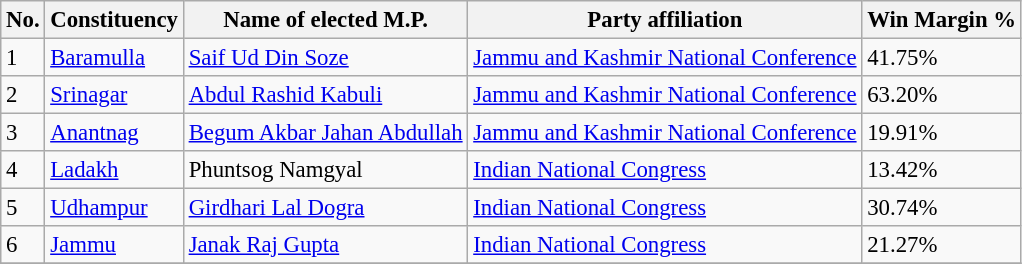<table class="sortable wikitable" style="font-size: 95%;">
<tr>
<th>No.</th>
<th>Constituency</th>
<th>Name of elected M.P.</th>
<th>Party affiliation</th>
<th>Win Margin %</th>
</tr>
<tr>
<td>1</td>
<td><a href='#'>Baramulla</a></td>
<td><a href='#'>Saif Ud Din Soze</a></td>
<td><a href='#'>Jammu and Kashmir National Conference</a></td>
<td>41.75%</td>
</tr>
<tr>
<td>2</td>
<td><a href='#'>Srinagar</a></td>
<td><a href='#'>Abdul Rashid Kabuli</a></td>
<td><a href='#'>Jammu and Kashmir National Conference</a></td>
<td>63.20%</td>
</tr>
<tr>
<td>3</td>
<td><a href='#'>Anantnag</a></td>
<td><a href='#'>Begum Akbar Jahan Abdullah</a></td>
<td><a href='#'>Jammu and Kashmir National Conference</a></td>
<td>19.91%</td>
</tr>
<tr>
<td>4</td>
<td><a href='#'>Ladakh</a></td>
<td>Phuntsog Namgyal</td>
<td><a href='#'>Indian National Congress</a></td>
<td>13.42%</td>
</tr>
<tr>
<td>5</td>
<td><a href='#'>Udhampur</a></td>
<td><a href='#'>Girdhari Lal Dogra</a></td>
<td><a href='#'>Indian National Congress</a></td>
<td>30.74%</td>
</tr>
<tr>
<td>6</td>
<td><a href='#'>Jammu</a></td>
<td><a href='#'>Janak Raj Gupta</a></td>
<td><a href='#'>Indian National Congress</a></td>
<td>21.27%</td>
</tr>
<tr>
</tr>
</table>
